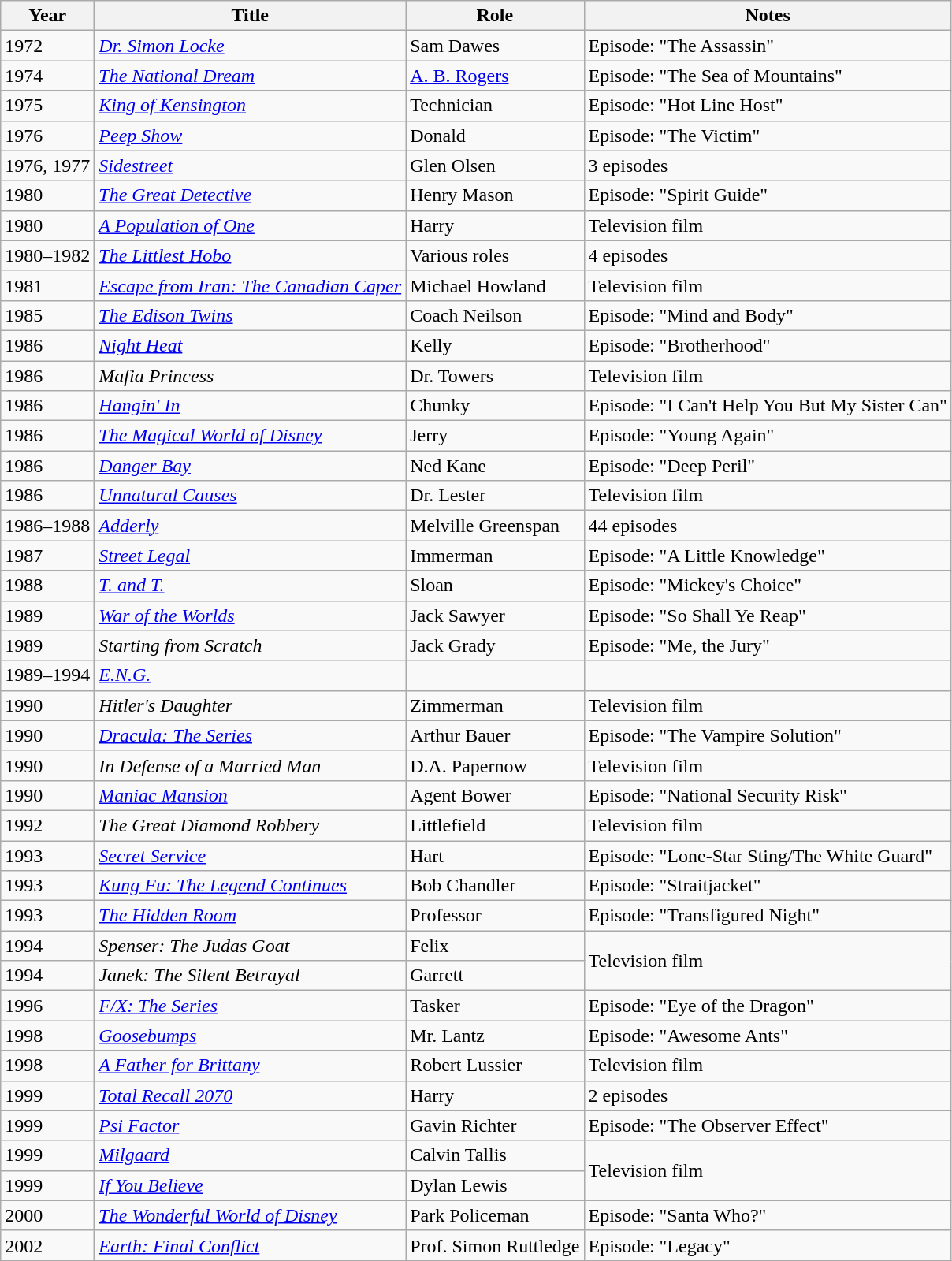<table class="wikitable sortable">
<tr>
<th>Year</th>
<th>Title</th>
<th>Role</th>
<th>Notes</th>
</tr>
<tr>
<td>1972</td>
<td><em><a href='#'>Dr. Simon Locke</a></em></td>
<td>Sam Dawes</td>
<td>Episode: "The Assassin"</td>
</tr>
<tr>
<td>1974</td>
<td data-sort-value="National Dream, The"><a href='#'><em>The National Dream</em></a></td>
<td><a href='#'>A. B. Rogers</a></td>
<td>Episode: "The Sea of Mountains"</td>
</tr>
<tr>
<td>1975</td>
<td><em><a href='#'>King of Kensington</a></em></td>
<td>Technician</td>
<td>Episode: "Hot Line Host"</td>
</tr>
<tr>
<td>1976</td>
<td><a href='#'><em>Peep Show</em></a></td>
<td>Donald</td>
<td>Episode: "The Victim"</td>
</tr>
<tr>
<td>1976, 1977</td>
<td><em><a href='#'>Sidestreet</a></em></td>
<td>Glen Olsen</td>
<td>3 episodes</td>
</tr>
<tr>
<td>1980</td>
<td data-sort-value="Great Detective, The"><em><a href='#'>The Great Detective</a></em></td>
<td>Henry Mason</td>
<td>Episode: "Spirit Guide"</td>
</tr>
<tr>
<td>1980</td>
<td data-sort-value="Population of One, A"><em><a href='#'>A Population of One</a></em></td>
<td>Harry</td>
<td>Television film</td>
</tr>
<tr>
<td>1980–1982</td>
<td data-sort-value="Littlest Hobo, The"><em><a href='#'>The Littlest Hobo</a></em></td>
<td>Various roles</td>
<td>4 episodes</td>
</tr>
<tr>
<td>1981</td>
<td><em><a href='#'>Escape from Iran: The Canadian Caper</a></em></td>
<td>Michael Howland</td>
<td>Television film</td>
</tr>
<tr>
<td>1985</td>
<td data-sort-value="Edison Twins, The"><em><a href='#'>The Edison Twins</a></em></td>
<td>Coach Neilson</td>
<td>Episode: "Mind and Body"</td>
</tr>
<tr>
<td>1986</td>
<td><em><a href='#'>Night Heat</a></em></td>
<td>Kelly</td>
<td>Episode: "Brotherhood"</td>
</tr>
<tr>
<td>1986</td>
<td><em>Mafia Princess</em></td>
<td>Dr. Towers</td>
<td>Television film</td>
</tr>
<tr>
<td>1986</td>
<td><em><a href='#'>Hangin' In</a></em></td>
<td>Chunky</td>
<td>Episode: "I Can't Help You But My Sister Can"</td>
</tr>
<tr>
<td>1986</td>
<td data-sort-value="Magical World of Disney, The"><em><a href='#'>The Magical World of Disney</a></em></td>
<td>Jerry</td>
<td>Episode: "Young Again"</td>
</tr>
<tr>
<td>1986</td>
<td><em><a href='#'>Danger Bay</a></em></td>
<td>Ned Kane</td>
<td>Episode: "Deep Peril"</td>
</tr>
<tr>
<td>1986</td>
<td><a href='#'><em>Unnatural Causes</em></a></td>
<td>Dr. Lester</td>
<td>Television film</td>
</tr>
<tr>
<td>1986–1988</td>
<td><em><a href='#'>Adderly</a></em></td>
<td>Melville Greenspan</td>
<td>44 episodes</td>
</tr>
<tr>
<td>1987</td>
<td><a href='#'><em>Street Legal</em></a></td>
<td>Immerman</td>
<td>Episode: "A Little Knowledge"</td>
</tr>
<tr>
<td>1988</td>
<td><em><a href='#'>T. and T.</a></em></td>
<td>Sloan</td>
<td>Episode: "Mickey's Choice"</td>
</tr>
<tr>
<td>1989</td>
<td><a href='#'><em>War of the Worlds</em></a></td>
<td>Jack Sawyer</td>
<td>Episode: "So Shall Ye Reap"</td>
</tr>
<tr>
<td>1989</td>
<td><em>Starting from Scratch</em></td>
<td>Jack Grady</td>
<td>Episode: "Me, the Jury"</td>
</tr>
<tr>
<td>1989–1994</td>
<td><em><a href='#'>E.N.G.</a></em></td>
<td></td>
<td></td>
</tr>
<tr>
<td>1990</td>
<td><em>Hitler's Daughter</em></td>
<td>Zimmerman</td>
<td>Television film</td>
</tr>
<tr>
<td>1990</td>
<td><em><a href='#'>Dracula: The Series</a></em></td>
<td>Arthur Bauer</td>
<td>Episode: "The Vampire Solution"</td>
</tr>
<tr>
<td>1990</td>
<td><em>In Defense of a Married Man</em></td>
<td>D.A. Papernow</td>
<td>Television film</td>
</tr>
<tr>
<td>1990</td>
<td><a href='#'><em>Maniac Mansion</em></a></td>
<td>Agent Bower</td>
<td>Episode: "National Security Risk"</td>
</tr>
<tr>
<td>1992</td>
<td data-sort-value="Great Diamond Robbery, The"><em>The Great Diamond Robbery</em></td>
<td>Littlefield</td>
<td>Television film</td>
</tr>
<tr>
<td>1993</td>
<td><a href='#'><em>Secret Service</em></a></td>
<td>Hart</td>
<td>Episode: "Lone-Star Sting/The White Guard"</td>
</tr>
<tr>
<td>1993</td>
<td><em><a href='#'>Kung Fu: The Legend Continues</a></em></td>
<td>Bob Chandler</td>
<td>Episode: "Straitjacket"</td>
</tr>
<tr>
<td>1993</td>
<td data-sort-value="Hidden Room, The"><a href='#'><em>The Hidden Room</em></a></td>
<td>Professor</td>
<td>Episode: "Transfigured Night"</td>
</tr>
<tr>
<td>1994</td>
<td><em>Spenser: The Judas Goat</em></td>
<td>Felix</td>
<td rowspan="2">Television film</td>
</tr>
<tr>
<td>1994</td>
<td><em>Janek: The Silent Betrayal</em></td>
<td>Garrett</td>
</tr>
<tr>
<td>1996</td>
<td><em><a href='#'>F/X: The Series</a></em></td>
<td>Tasker</td>
<td>Episode: "Eye of the Dragon"</td>
</tr>
<tr>
<td>1998</td>
<td><a href='#'><em>Goosebumps</em></a></td>
<td>Mr. Lantz</td>
<td>Episode: "Awesome Ants"</td>
</tr>
<tr>
<td>1998</td>
<td data-sort-value="Father for Brittany, A"><em><a href='#'>A Father for Brittany</a></em></td>
<td>Robert Lussier</td>
<td>Television film</td>
</tr>
<tr>
<td>1999</td>
<td><em><a href='#'>Total Recall 2070</a></em></td>
<td>Harry</td>
<td>2 episodes</td>
</tr>
<tr>
<td>1999</td>
<td><em><a href='#'>Psi Factor</a></em></td>
<td>Gavin Richter</td>
<td>Episode: "The Observer Effect"</td>
</tr>
<tr>
<td>1999</td>
<td><em><a href='#'>Milgaard</a></em></td>
<td>Calvin Tallis</td>
<td rowspan="2">Television film</td>
</tr>
<tr>
<td>1999</td>
<td><a href='#'><em>If You Believe</em></a></td>
<td>Dylan Lewis</td>
</tr>
<tr>
<td>2000</td>
<td data-sort-value="Wonderful World of Disney, The"><em><a href='#'>The Wonderful World of Disney</a></em></td>
<td>Park Policeman</td>
<td>Episode: "Santa Who?"</td>
</tr>
<tr>
<td>2002</td>
<td><em><a href='#'>Earth: Final Conflict</a></em></td>
<td>Prof. Simon Ruttledge</td>
<td>Episode: "Legacy"</td>
</tr>
</table>
